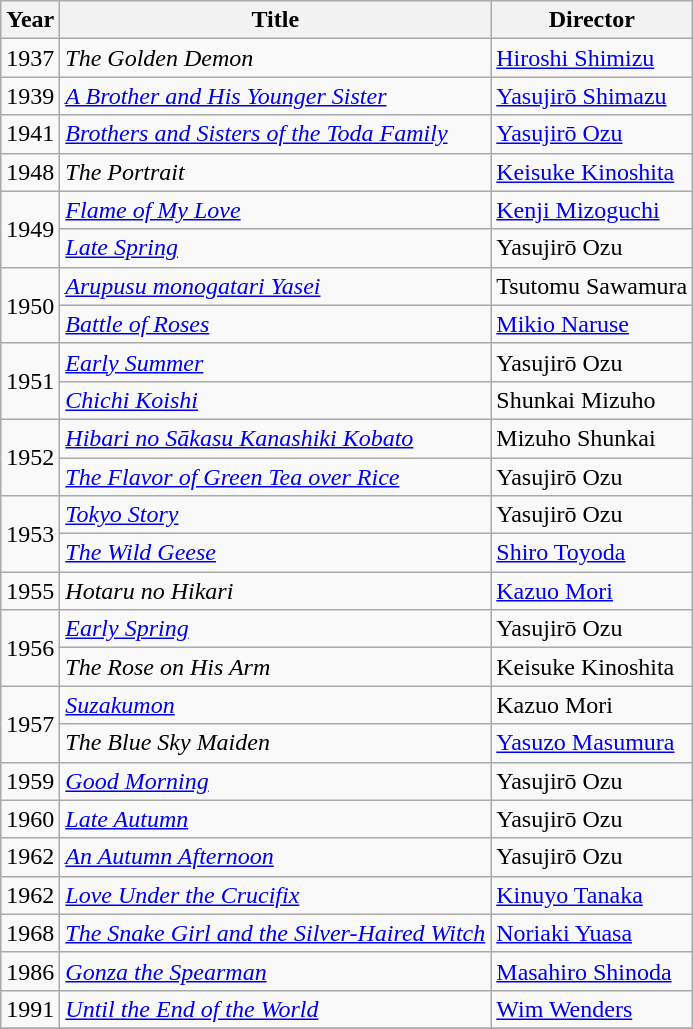<table class="wikitable sortable">
<tr>
<th>Year</th>
<th>Title</th>
<th>Director</th>
</tr>
<tr>
<td>1937</td>
<td><em>The Golden Demon</em></td>
<td><a href='#'>Hiroshi Shimizu</a></td>
</tr>
<tr>
<td>1939</td>
<td><em><a href='#'>A Brother and His Younger Sister</a></em></td>
<td><a href='#'>Yasujirō Shimazu</a></td>
</tr>
<tr>
<td>1941</td>
<td><em><a href='#'>Brothers and Sisters of the Toda Family</a></em></td>
<td><a href='#'>Yasujirō Ozu</a></td>
</tr>
<tr>
<td>1948</td>
<td><em>The Portrait</em></td>
<td><a href='#'>Keisuke Kinoshita</a></td>
</tr>
<tr>
<td rowspan=2>1949</td>
<td><em><a href='#'>Flame of My Love</a></em></td>
<td><a href='#'>Kenji Mizoguchi</a></td>
</tr>
<tr>
<td><em><a href='#'>Late Spring</a></em></td>
<td>Yasujirō Ozu</td>
</tr>
<tr>
<td rowspan=2>1950</td>
<td><em><a href='#'>Arupusu monogatari Yasei</a></em></td>
<td>Tsutomu Sawamura</td>
</tr>
<tr>
<td><em><a href='#'>Battle of Roses</a></em></td>
<td><a href='#'>Mikio Naruse</a></td>
</tr>
<tr>
<td rowspan=2>1951</td>
<td><em><a href='#'>Early Summer</a></em></td>
<td>Yasujirō Ozu</td>
</tr>
<tr>
<td><em><a href='#'>Chichi Koishi</a></em></td>
<td>Shunkai Mizuho</td>
</tr>
<tr>
<td rowspan=2>1952</td>
<td><em><a href='#'>Hibari no Sākasu Kanashiki Kobato</a></em></td>
<td>Mizuho Shunkai</td>
</tr>
<tr>
<td><em><a href='#'>The Flavor of Green Tea over Rice</a></em></td>
<td>Yasujirō Ozu</td>
</tr>
<tr>
<td rowspan=2>1953</td>
<td><em><a href='#'>Tokyo Story</a></em></td>
<td>Yasujirō Ozu</td>
</tr>
<tr>
<td><em><a href='#'>The Wild Geese</a></em></td>
<td><a href='#'>Shiro Toyoda</a></td>
</tr>
<tr>
<td>1955</td>
<td><em>Hotaru no Hikari</em></td>
<td><a href='#'>Kazuo Mori</a></td>
</tr>
<tr>
<td rowspan=2>1956</td>
<td><em><a href='#'>Early Spring</a></em></td>
<td>Yasujirō Ozu</td>
</tr>
<tr>
<td><em>The Rose on His Arm</em></td>
<td>Keisuke Kinoshita</td>
</tr>
<tr>
<td rowspan=2>1957</td>
<td><em><a href='#'>Suzakumon</a></em></td>
<td>Kazuo Mori</td>
</tr>
<tr>
<td><em>The Blue Sky Maiden</em></td>
<td><a href='#'>Yasuzo Masumura</a></td>
</tr>
<tr>
<td>1959</td>
<td><em><a href='#'>Good Morning</a></em></td>
<td>Yasujirō Ozu</td>
</tr>
<tr>
<td>1960</td>
<td><em><a href='#'>Late Autumn</a></em></td>
<td>Yasujirō Ozu</td>
</tr>
<tr>
<td>1962</td>
<td><em><a href='#'>An Autumn Afternoon</a></em></td>
<td>Yasujirō Ozu</td>
</tr>
<tr>
<td>1962</td>
<td><em><a href='#'>Love Under the Crucifix</a></em></td>
<td><a href='#'>Kinuyo Tanaka</a></td>
</tr>
<tr>
<td>1968</td>
<td><em><a href='#'>The Snake Girl and the Silver-Haired Witch</a></em></td>
<td><a href='#'>Noriaki Yuasa</a></td>
</tr>
<tr>
<td>1986</td>
<td><em><a href='#'>Gonza the Spearman</a></em></td>
<td><a href='#'>Masahiro Shinoda</a></td>
</tr>
<tr>
<td>1991</td>
<td><em><a href='#'>Until the End of the World</a></em></td>
<td><a href='#'>Wim Wenders</a></td>
</tr>
<tr>
</tr>
</table>
